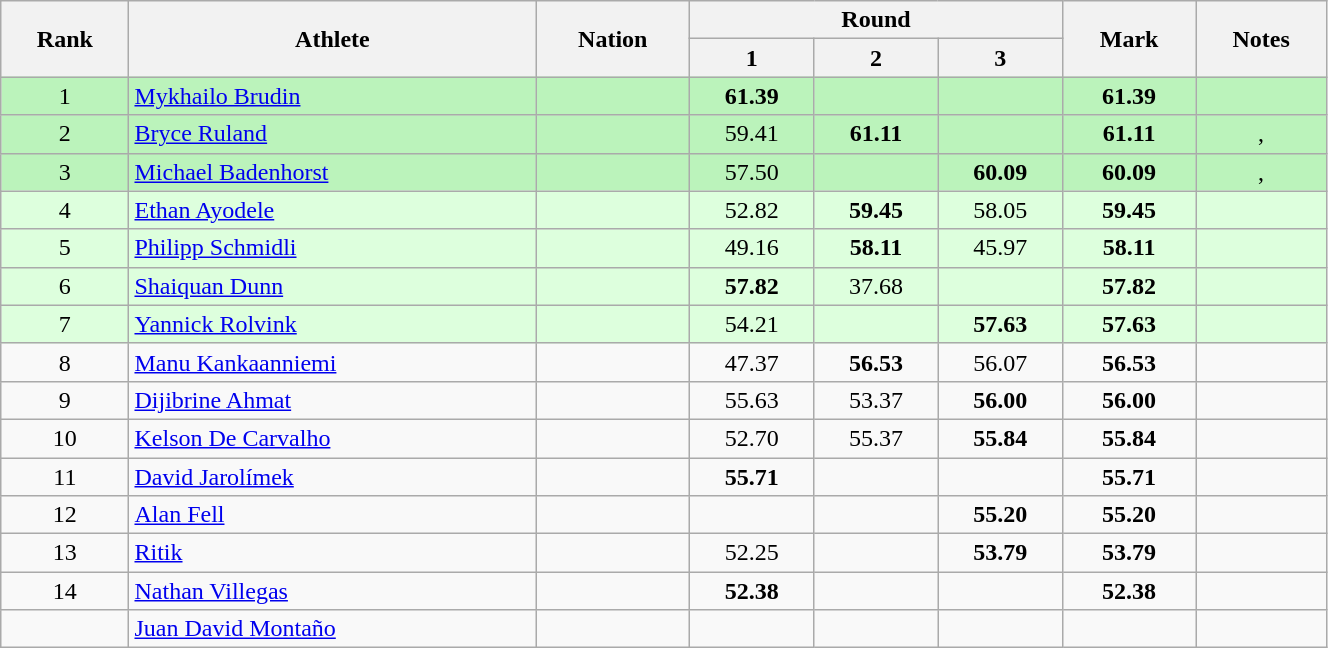<table class="wikitable sortable" style="text-align:center;width: 70%;">
<tr>
<th rowspan=2>Rank</th>
<th rowspan=2>Athlete</th>
<th rowspan=2>Nation</th>
<th colspan=3>Round</th>
<th rowspan=2>Mark</th>
<th rowspan=2>Notes</th>
</tr>
<tr>
<th>1</th>
<th>2</th>
<th>3</th>
</tr>
<tr bgcolor=bbf3bb>
<td>1</td>
<td align=left><a href='#'>Mykhailo Brudin</a></td>
<td align=left></td>
<td><strong>61.39</strong></td>
<td></td>
<td></td>
<td><strong>61.39</strong></td>
<td></td>
</tr>
<tr bgcolor=bbf3bb>
<td>2</td>
<td align=left><a href='#'>Bryce Ruland</a></td>
<td align=left></td>
<td>59.41</td>
<td><strong>61.11</strong></td>
<td></td>
<td><strong>61.11</strong></td>
<td>, </td>
</tr>
<tr bgcolor=bbf3bb>
<td>3</td>
<td align=left><a href='#'>Michael Badenhorst</a></td>
<td align=left></td>
<td>57.50</td>
<td></td>
<td><strong>60.09</strong></td>
<td><strong>60.09</strong></td>
<td>, </td>
</tr>
<tr bgcolor=ddffdd>
<td>4</td>
<td align=left><a href='#'>Ethan Ayodele</a></td>
<td align=left></td>
<td>52.82</td>
<td><strong>59.45</strong></td>
<td>58.05</td>
<td><strong>59.45</strong></td>
<td></td>
</tr>
<tr bgcolor=ddffdd>
<td>5</td>
<td align=left><a href='#'>Philipp Schmidli</a></td>
<td align=left></td>
<td>49.16</td>
<td><strong>58.11</strong></td>
<td>45.97</td>
<td><strong>58.11</strong></td>
<td></td>
</tr>
<tr bgcolor=ddffdd>
<td>6</td>
<td align=left><a href='#'>Shaiquan Dunn</a></td>
<td align=left></td>
<td><strong>57.82</strong></td>
<td>37.68</td>
<td></td>
<td><strong>57.82</strong></td>
<td></td>
</tr>
<tr bgcolor=ddffdd>
<td>7</td>
<td align=left><a href='#'>Yannick Rolvink</a></td>
<td align=left></td>
<td>54.21</td>
<td></td>
<td><strong>57.63</strong></td>
<td><strong>57.63</strong></td>
<td></td>
</tr>
<tr>
<td>8</td>
<td align=left><a href='#'>Manu Kankaanniemi</a></td>
<td align=left></td>
<td>47.37</td>
<td><strong>56.53</strong></td>
<td>56.07</td>
<td><strong>56.53</strong></td>
<td></td>
</tr>
<tr>
<td>9</td>
<td align=left><a href='#'>Dijibrine Ahmat</a></td>
<td align=left></td>
<td>55.63</td>
<td>53.37</td>
<td><strong>56.00</strong></td>
<td><strong>56.00</strong></td>
<td></td>
</tr>
<tr>
<td>10</td>
<td align=left><a href='#'>Kelson De Carvalho</a></td>
<td align=left></td>
<td>52.70</td>
<td>55.37</td>
<td><strong>55.84</strong></td>
<td><strong>55.84</strong></td>
<td></td>
</tr>
<tr>
<td>11</td>
<td align=left><a href='#'>David Jarolímek</a></td>
<td align=left></td>
<td><strong>55.71</strong></td>
<td></td>
<td></td>
<td><strong>55.71</strong></td>
<td></td>
</tr>
<tr>
<td>12</td>
<td align=left><a href='#'>Alan Fell</a></td>
<td align=left></td>
<td></td>
<td></td>
<td><strong>55.20</strong></td>
<td><strong>55.20</strong></td>
<td></td>
</tr>
<tr>
<td>13</td>
<td align=left><a href='#'>Ritik</a></td>
<td align=left></td>
<td>52.25</td>
<td></td>
<td><strong>53.79</strong></td>
<td><strong>53.79</strong></td>
<td></td>
</tr>
<tr>
<td>14</td>
<td align=left><a href='#'>Nathan Villegas</a></td>
<td align=left></td>
<td><strong>52.38</strong></td>
<td></td>
<td></td>
<td><strong>52.38</strong></td>
<td></td>
</tr>
<tr>
<td></td>
<td align=left><a href='#'>Juan David Montaño</a></td>
<td align=left></td>
<td></td>
<td></td>
<td></td>
<td></td>
<td></td>
</tr>
</table>
